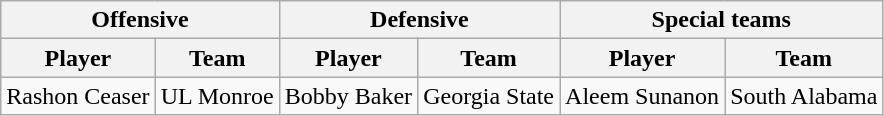<table class="wikitable">
<tr>
<th colspan="2">Offensive</th>
<th colspan="2">Defensive</th>
<th colspan="2">Special teams</th>
</tr>
<tr>
<th>Player</th>
<th>Team</th>
<th>Player</th>
<th>Team</th>
<th>Player</th>
<th>Team</th>
</tr>
<tr>
<td>Rashon Ceaser</td>
<td>UL Monroe</td>
<td>Bobby Baker</td>
<td>Georgia State</td>
<td>Aleem Sunanon</td>
<td>South Alabama</td>
</tr>
</table>
